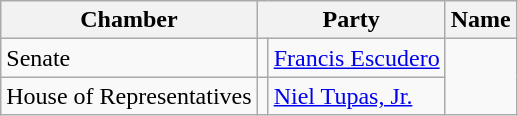<table class=wikitable>
<tr>
<th>Chamber</th>
<th colspan=2>Party</th>
<th>Name</th>
</tr>
<tr>
<td>Senate</td>
<td></td>
<td><a href='#'>Francis Escudero</a></td>
</tr>
<tr>
<td>House of Representatives</td>
<td></td>
<td><a href='#'>Niel Tupas, Jr.</a></td>
</tr>
</table>
